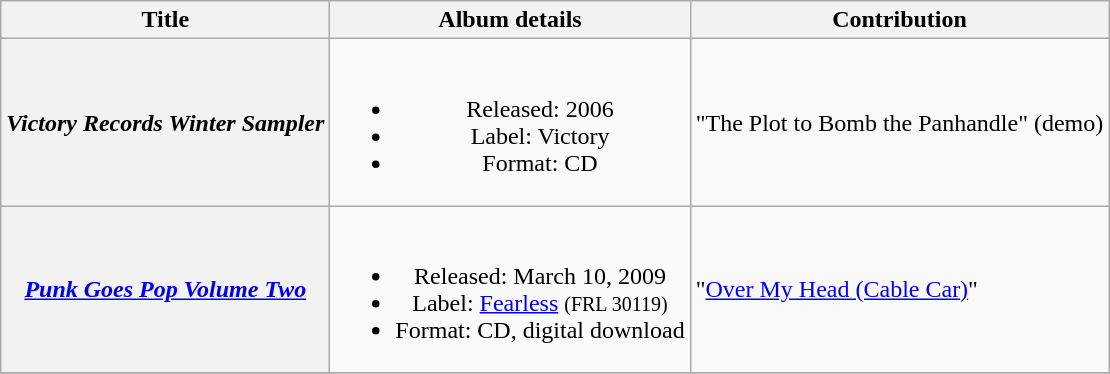<table class="wikitable plainrowheaders" style="text-align:center;">
<tr>
<th scope="col">Title</th>
<th scope="col">Album details</th>
<th scope="col">Contribution</th>
</tr>
<tr>
<th scope="row"><em>Victory Records Winter Sampler</em></th>
<td><br><ul><li>Released: 2006</li><li>Label: Victory</li><li>Format: CD</li></ul></td>
<td style="text-align:left">"The Plot to Bomb the Panhandle" (demo)</td>
</tr>
<tr>
<th scope="row"><em><a href='#'>Punk Goes Pop Volume Two</a></em></th>
<td><br><ul><li>Released: March 10, 2009</li><li>Label: <a href='#'>Fearless</a> <small>(FRL 30119)</small></li><li>Format: CD, digital download</li></ul></td>
<td style="text-align:left">"<a href='#'>Over My Head (Cable Car)</a>"</td>
</tr>
<tr>
</tr>
</table>
